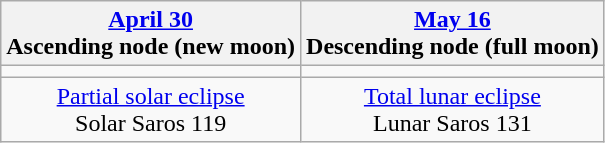<table class="wikitable">
<tr>
<th><a href='#'>April 30</a><br>Ascending node (new moon)<br></th>
<th><a href='#'>May 16</a><br>Descending node (full moon)<br></th>
</tr>
<tr>
<td></td>
<td></td>
</tr>
<tr align=center>
<td><a href='#'>Partial solar eclipse</a><br>Solar Saros 119</td>
<td><a href='#'>Total lunar eclipse</a><br>Lunar Saros 131</td>
</tr>
</table>
